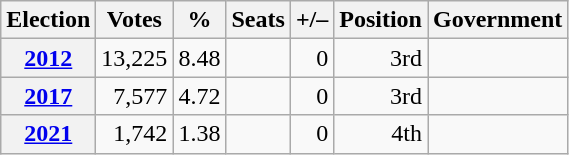<table class=wikitable style="text-align: right;">
<tr>
<th>Election</th>
<th>Votes</th>
<th>%</th>
<th>Seats</th>
<th>+/–</th>
<th>Position</th>
<th>Government</th>
</tr>
<tr>
<th><a href='#'>2012</a></th>
<td>13,225</td>
<td>8.48</td>
<td></td>
<td> 0</td>
<td> 3rd</td>
<td></td>
</tr>
<tr>
<th><a href='#'>2017</a></th>
<td>7,577</td>
<td>4.72</td>
<td></td>
<td> 0</td>
<td> 3rd</td>
<td></td>
</tr>
<tr>
<th><a href='#'>2021</a></th>
<td>1,742</td>
<td>1.38</td>
<td></td>
<td> 0</td>
<td> 4th</td>
<td></td>
</tr>
</table>
